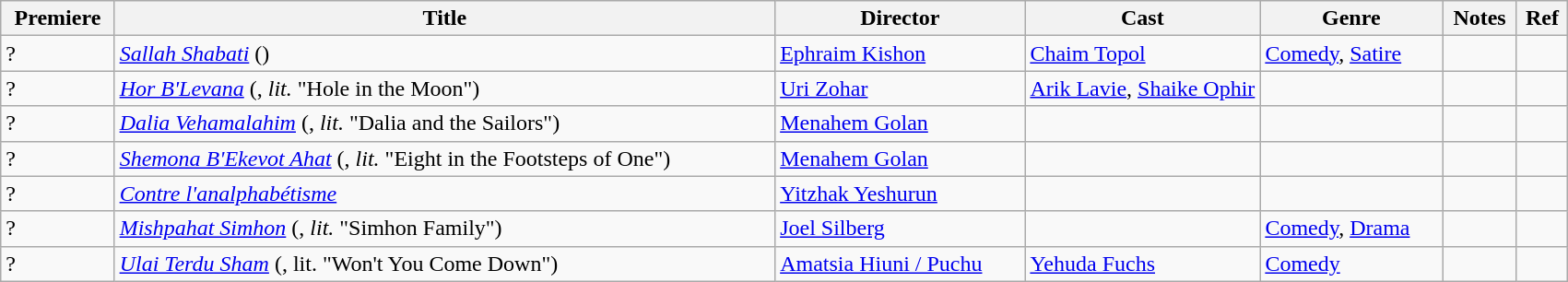<table class="wikitable">
<tr>
<th>Premiere</th>
<th>Title</th>
<th>Director</th>
<th width=15%>Cast</th>
<th>Genre</th>
<th>Notes</th>
<th>Ref</th>
</tr>
<tr>
<td>?</td>
<td><em><a href='#'>Sallah Shabati</a></em> ()</td>
<td><a href='#'>Ephraim Kishon</a></td>
<td><a href='#'>Chaim Topol</a></td>
<td><a href='#'>Comedy</a>, <a href='#'>Satire</a></td>
<td></td>
<td></td>
</tr>
<tr>
<td>?</td>
<td><em><a href='#'>Hor B'Levana</a></em> (, <em>lit.</em> "Hole in the Moon")</td>
<td><a href='#'>Uri Zohar</a></td>
<td><a href='#'>Arik Lavie</a>, <a href='#'>Shaike Ophir</a></td>
<td></td>
<td></td>
<td></td>
</tr>
<tr>
<td>?</td>
<td><em><a href='#'>Dalia Vehamalahim</a></em> (, <em>lit.</em> "Dalia and the Sailors")</td>
<td><a href='#'>Menahem Golan</a></td>
<td></td>
<td></td>
<td></td>
<td></td>
</tr>
<tr>
<td>?</td>
<td><em><a href='#'>Shemona B'Ekevot Ahat</a></em> (, <em>lit.</em> "Eight in the Footsteps of One")</td>
<td><a href='#'>Menahem Golan</a></td>
<td></td>
<td></td>
<td></td>
<td></td>
</tr>
<tr>
<td>?</td>
<td><em><a href='#'>Contre l'analphabétisme</a></em></td>
<td><a href='#'>Yitzhak Yeshurun</a></td>
<td></td>
<td></td>
<td></td>
<td></td>
</tr>
<tr>
<td>?</td>
<td><em><a href='#'>Mishpahat Simhon</a></em> (, <em>lit.</em> "Simhon Family")</td>
<td><a href='#'>Joel Silberg</a></td>
<td></td>
<td><a href='#'>Comedy</a>, <a href='#'>Drama</a></td>
<td></td>
<td></td>
</tr>
<tr>
<td>?</td>
<td><em><a href='#'>Ulai Terdu Sham</a></em> (, lit. "Won't You Come Down")</td>
<td><a href='#'>Amatsia Hiuni / Puchu</a></td>
<td><a href='#'>Yehuda Fuchs</a></td>
<td><a href='#'>Comedy</a></td>
<td></td>
<td></td>
</tr>
</table>
